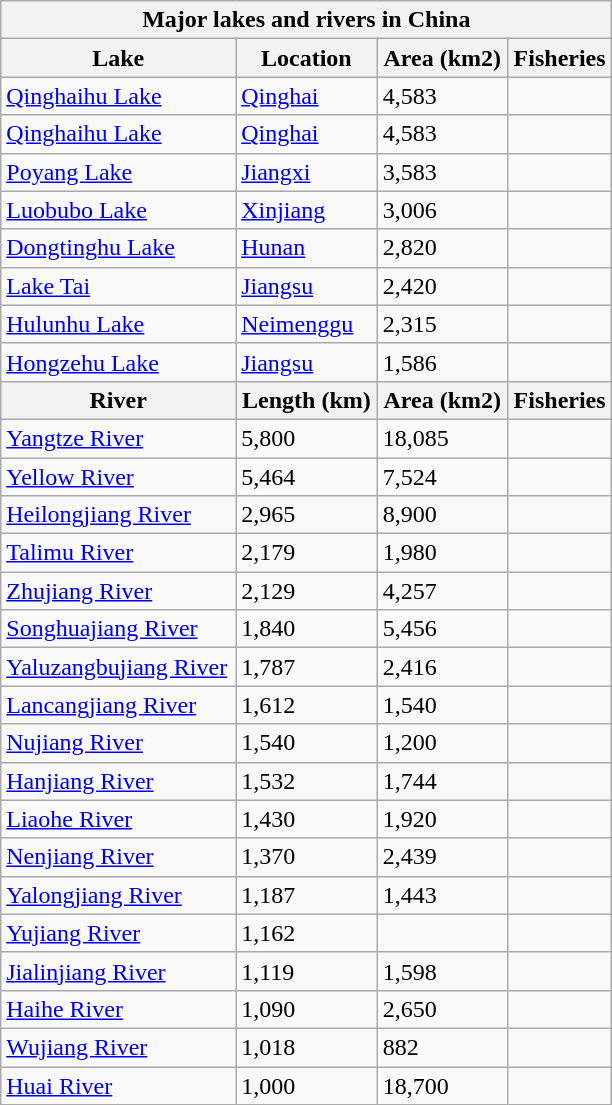<table class="wikitable collapsible collapsed">
<tr>
<th colspan=4 align="center" width="400px"><strong>Major lakes and rivers in China</strong></th>
</tr>
<tr>
<th>Lake</th>
<th>Location</th>
<th>Area (km2)</th>
<th>Fisheries</th>
</tr>
<tr>
<td><a href='#'>Qinghaihu Lake</a></td>
<td><a href='#'>Qinghai</a></td>
<td>4,583</td>
<td></td>
</tr>
<tr>
<td><a href='#'>Qinghaihu Lake</a></td>
<td><a href='#'>Qinghai</a></td>
<td>4,583</td>
<td></td>
</tr>
<tr>
<td><a href='#'>Poyang Lake</a></td>
<td><a href='#'>Jiangxi</a></td>
<td>3,583</td>
<td></td>
</tr>
<tr>
<td><a href='#'>Luobubo Lake</a></td>
<td><a href='#'>Xinjiang</a></td>
<td>3,006</td>
<td></td>
</tr>
<tr>
<td><a href='#'>Dongtinghu Lake</a></td>
<td><a href='#'>Hunan</a></td>
<td>2,820</td>
<td></td>
</tr>
<tr>
<td><a href='#'>Lake Tai</a></td>
<td><a href='#'>Jiangsu</a></td>
<td>2,420</td>
<td></td>
</tr>
<tr>
<td><a href='#'>Hulunhu Lake</a></td>
<td><a href='#'>Neimenggu</a></td>
<td>2,315</td>
<td></td>
</tr>
<tr>
<td><a href='#'>Hongzehu Lake</a></td>
<td><a href='#'>Jiangsu</a></td>
<td>1,586</td>
</tr>
<tr>
<th>River</th>
<th>Length (km)</th>
<th>Area (km2)</th>
<th>Fisheries</th>
</tr>
<tr>
<td><a href='#'>Yangtze River</a></td>
<td>5,800</td>
<td>18,085</td>
<td></td>
</tr>
<tr>
<td><a href='#'>Yellow River</a></td>
<td>5,464</td>
<td>7,524</td>
<td></td>
</tr>
<tr>
<td><a href='#'>Heilongjiang River</a></td>
<td>2,965</td>
<td>8,900</td>
<td></td>
</tr>
<tr>
<td><a href='#'>Talimu River</a></td>
<td>2,179</td>
<td>1,980</td>
<td></td>
</tr>
<tr>
<td><a href='#'>Zhujiang River</a></td>
<td>2,129</td>
<td>4,257</td>
<td></td>
</tr>
<tr>
<td><a href='#'>Songhuajiang River</a></td>
<td>1,840</td>
<td>5,456</td>
<td></td>
</tr>
<tr>
<td><a href='#'>Yaluzangbujiang River</a></td>
<td>1,787</td>
<td>2,416</td>
<td></td>
</tr>
<tr>
<td><a href='#'>Lancangjiang River</a></td>
<td>1,612</td>
<td>1,540</td>
<td></td>
</tr>
<tr>
<td><a href='#'>Nujiang River</a></td>
<td>1,540</td>
<td>1,200</td>
<td></td>
</tr>
<tr>
<td><a href='#'>Hanjiang River</a></td>
<td>1,532</td>
<td>1,744</td>
<td></td>
</tr>
<tr>
<td><a href='#'>Liaohe River</a></td>
<td>1,430</td>
<td>1,920</td>
<td></td>
</tr>
<tr>
<td><a href='#'>Nenjiang River</a></td>
<td>1,370</td>
<td>2,439</td>
<td></td>
</tr>
<tr>
<td><a href='#'>Yalongjiang River</a></td>
<td>1,187</td>
<td>1,443</td>
<td></td>
</tr>
<tr>
<td><a href='#'>Yujiang River</a></td>
<td>1,162</td>
<td></td>
<td></td>
</tr>
<tr>
<td><a href='#'>Jialinjiang River</a></td>
<td>1,119</td>
<td>1,598</td>
<td></td>
</tr>
<tr>
<td><a href='#'>Haihe River</a></td>
<td>1,090</td>
<td>2,650</td>
<td></td>
</tr>
<tr>
<td><a href='#'>Wujiang River</a></td>
<td>1,018</td>
<td>882</td>
<td></td>
</tr>
<tr>
<td><a href='#'>Huai River</a></td>
<td>1,000</td>
<td>18,700</td>
<td></td>
</tr>
</table>
